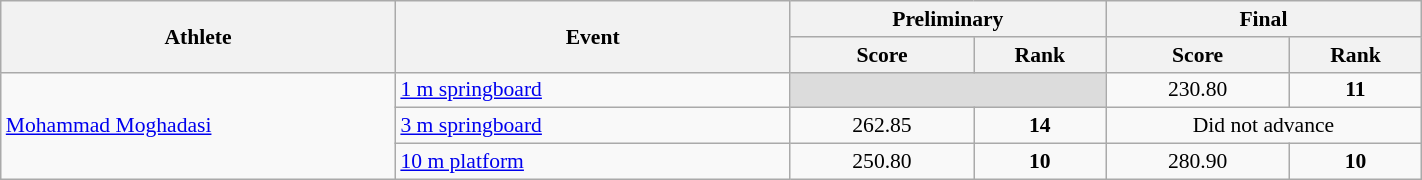<table class="wikitable" width="75%" style="text-align:center; font-size:90%">
<tr>
<th rowspan="2" width="15%">Athlete</th>
<th rowspan="2" width="15%">Event</th>
<th colspan="2" width="12%">Preliminary</th>
<th colspan="2" width="12%">Final</th>
</tr>
<tr>
<th width="7%">Score</th>
<th>Rank</th>
<th width="7%">Score</th>
<th>Rank</th>
</tr>
<tr>
<td rowspan=3 align="left"><a href='#'>Mohammad Moghadasi</a></td>
<td align="left"><a href='#'>1 m springboard</a></td>
<td colspan=2 bgcolor=#DCDCDC></td>
<td>230.80</td>
<td><strong>11</strong></td>
</tr>
<tr>
<td align="left"><a href='#'>3 m springboard</a></td>
<td>262.85</td>
<td><strong>14</strong></td>
<td colspan=2 align=center>Did not advance</td>
</tr>
<tr>
<td align="left"><a href='#'>10 m platform</a></td>
<td>250.80</td>
<td><strong>10</strong> <strong></strong></td>
<td>280.90</td>
<td><strong>10</strong></td>
</tr>
</table>
